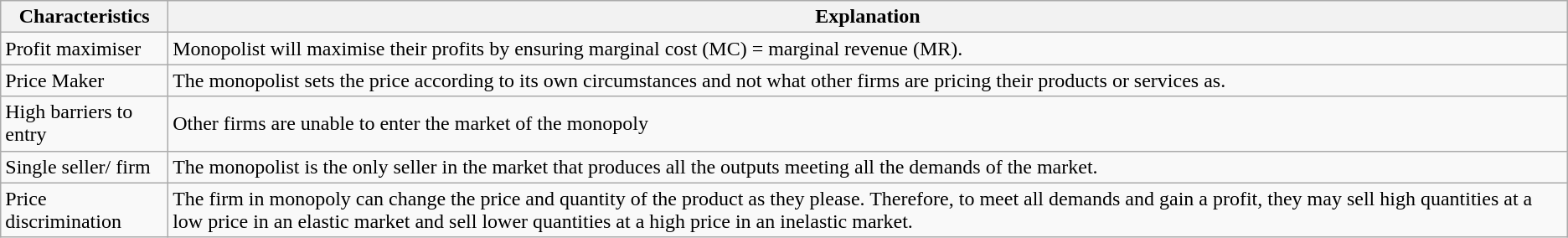<table class="wikitable">
<tr>
<th>Characteristics</th>
<th>Explanation</th>
</tr>
<tr>
<td>Profit maximiser</td>
<td>Monopolist will maximise their profits by ensuring marginal cost (MC) = marginal revenue (MR).</td>
</tr>
<tr>
<td>Price Maker</td>
<td>The monopolist sets the price according to its own circumstances and not what other firms are pricing their products or services as.</td>
</tr>
<tr>
<td>High barriers to entry</td>
<td>Other firms are unable to enter the market of the monopoly</td>
</tr>
<tr>
<td>Single seller/ firm</td>
<td>The monopolist is the only seller in the market that produces all the outputs meeting all the demands of the market.</td>
</tr>
<tr>
<td>Price discrimination</td>
<td>The firm in monopoly can change the price and quantity of the product as they please. Therefore, to meet all demands and gain a profit, they may sell high quantities at a low price in an elastic market and sell lower quantities at a high price in an inelastic market.</td>
</tr>
</table>
